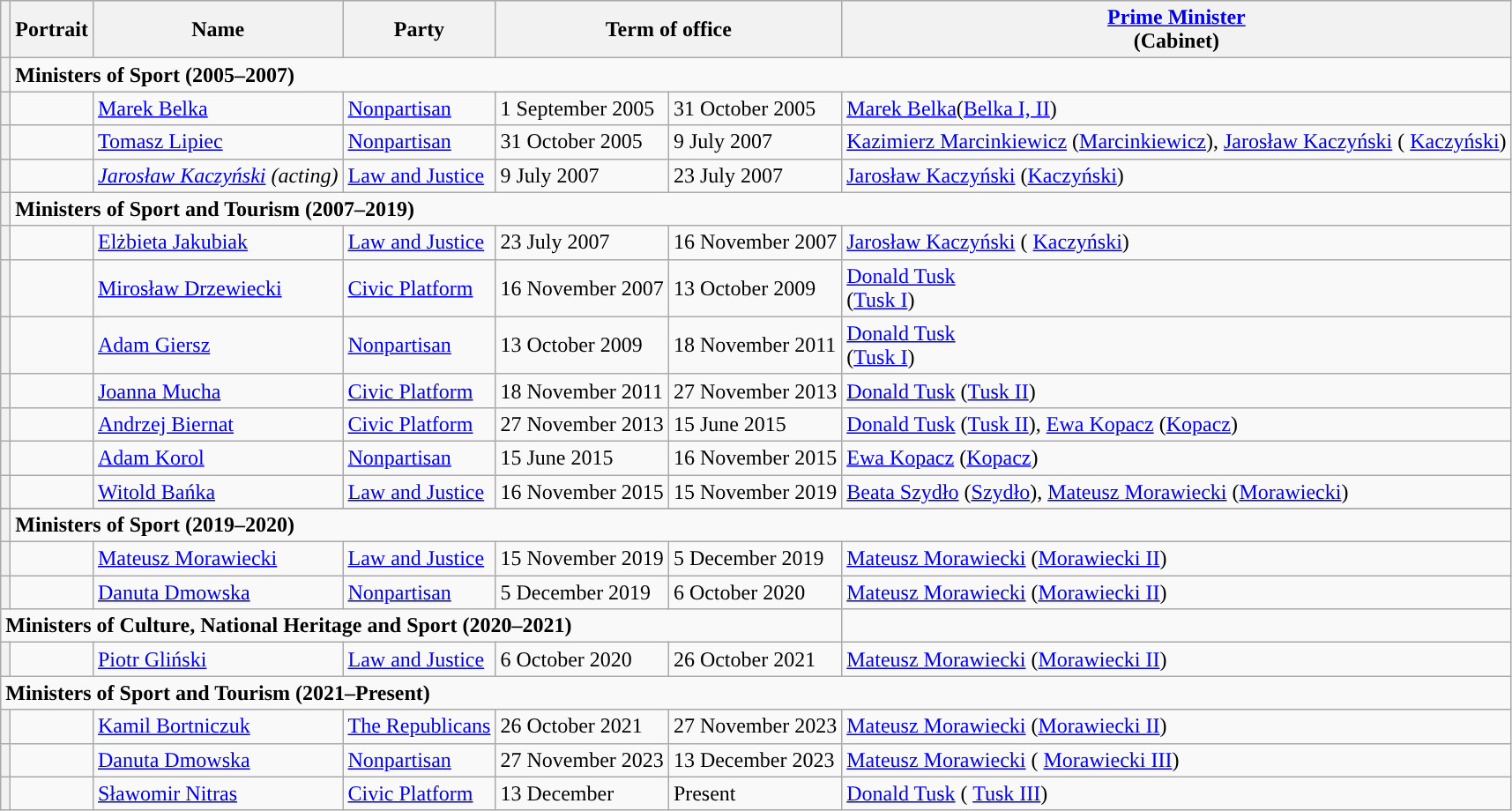<table class="wikitable">
<tr>
<th></th>
<th>Portrait</th>
<th>Name</th>
<th>Party</th>
<th colspan="2">Term of office</th>
<th><a href='#'>Prime Minister</a><br>(Cabinet)</th>
</tr>
<tr>
<th></th>
<td colspan="6"><strong>Ministers of Sport (2005–2007)</strong></td>
</tr>
<tr>
<th style="background:"></th>
<td></td>
<td><a href='#'>Marek Belka</a></td>
<td><a href='#'>Nonpartisan</a></td>
<td>1 September 2005</td>
<td>31 October 2005</td>
<td><a href='#'>Marek Belka</a>(<a href='#'>Belka I, II</a>)</td>
</tr>
<tr>
<th style="background:"></th>
<td></td>
<td><a href='#'>Tomasz Lipiec</a></td>
<td><a href='#'>Nonpartisan</a></td>
<td>31 October 2005</td>
<td>9 July 2007</td>
<td><a href='#'>Kazimierz Marcinkiewicz</a> (<a href='#'>Marcinkiewicz</a>),    <a href='#'>Jarosław Kaczyński</a> ( <a href='#'>Kaczyński</a>)</td>
</tr>
<tr>
<th style="background:"></th>
<td></td>
<td><em><a href='#'>Jarosław Kaczyński</a> (acting)</em></td>
<td><a href='#'>Law and Justice</a></td>
<td>9 July 2007</td>
<td>23 July 2007</td>
<td><a href='#'>Jarosław Kaczyński</a>  (<a href='#'>Kaczyński</a>)<br></td>
</tr>
<tr>
<th></th>
<td colspan="6"><strong>Ministers of Sport and Tourism (2007–2019)</strong></td>
</tr>
<tr>
<th style="background:"></th>
<td></td>
<td><a href='#'>Elżbieta Jakubiak</a></td>
<td><a href='#'>Law and Justice</a></td>
<td>23 July 2007</td>
<td>16 November 2007</td>
<td><a href='#'>Jarosław Kaczyński</a> ( <a href='#'>Kaczyński</a>)</td>
</tr>
<tr>
<th style="background:"></th>
<td></td>
<td><a href='#'>Mirosław Drzewiecki</a></td>
<td><a href='#'>Civic Platform</a></td>
<td>16 November 2007</td>
<td>13 October 2009</td>
<td><a href='#'>Donald Tusk</a><br>(<a href='#'>Tusk I</a>)</td>
</tr>
<tr>
<th style="background:"></th>
<td></td>
<td><a href='#'>Adam Giersz</a></td>
<td><a href='#'>Nonpartisan</a></td>
<td>13 October 2009</td>
<td>18 November 2011</td>
<td><a href='#'>Donald Tusk</a><br>(<a href='#'>Tusk I</a>)</td>
</tr>
<tr>
<th style="background:"></th>
<td></td>
<td><a href='#'>Joanna Mucha</a></td>
<td><a href='#'>Civic Platform</a></td>
<td>18 November 2011</td>
<td>27 November 2013</td>
<td><a href='#'>Donald Tusk</a> (<a href='#'>Tusk II</a>)</td>
</tr>
<tr>
<th style="background:"></th>
<td></td>
<td><a href='#'>Andrzej Biernat</a></td>
<td><a href='#'>Civic Platform</a></td>
<td>27 November 2013</td>
<td>15 June 2015</td>
<td><a href='#'>Donald Tusk</a> (<a href='#'>Tusk II</a>), <a href='#'>Ewa Kopacz</a> (<a href='#'>Kopacz</a>)</td>
</tr>
<tr>
<th style="background:"></th>
<td></td>
<td><a href='#'>Adam Korol</a></td>
<td><a href='#'>Nonpartisan</a></td>
<td>15 June 2015</td>
<td>16 November 2015</td>
<td><a href='#'>Ewa Kopacz</a>  (<a href='#'>Kopacz</a>)</td>
</tr>
<tr>
<th style="background:"></th>
<td></td>
<td><a href='#'>Witold Bańka</a></td>
<td><a href='#'>Law and Justice</a></td>
<td>16 November 2015</td>
<td>15 November 2019</td>
<td><a href='#'>Beata Szydło</a>  (<a href='#'>Szydło</a>), <a href='#'>Mateusz Morawiecki</a>  (<a href='#'>Morawiecki</a>)<br></td>
</tr>
<tr>
</tr>
<tr>
<th></th>
<td colspan="6"><strong>Ministers of Sport (2019–2020)</strong></td>
</tr>
<tr>
<th style="background:"></th>
<td></td>
<td><a href='#'>Mateusz Morawiecki</a></td>
<td><a href='#'>Law and Justice</a></td>
<td>15 November 2019</td>
<td>5 December 2019</td>
<td><a href='#'>Mateusz Morawiecki</a>  (<a href='#'>Morawiecki II</a>)<br></td>
</tr>
<tr>
<th style="background:"></th>
<td></td>
<td><a href='#'>Danuta Dmowska</a></td>
<td><a href='#'>Nonpartisan</a></td>
<td>5 December 2019</td>
<td>6 October 2020</td>
<td><a href='#'>Mateusz Morawiecki</a>  (<a href='#'>Morawiecki II</a>)<br></td>
</tr>
<tr>
<td colspan="6"><strong> Ministers of Culture, National Heritage and Sport (2020–2021)</strong></td>
</tr>
<tr>
<th style="background:"></th>
<td></td>
<td><a href='#'>Piotr Gliński</a></td>
<td><a href='#'>Law and Justice</a></td>
<td>6 October 2020</td>
<td>26 October 2021</td>
<td><a href='#'>Mateusz Morawiecki</a>  (<a href='#'>Morawiecki II</a>)</td>
</tr>
<tr>
<td colspan="7"><strong>Ministers of Sport and Tourism (2021–Present)</strong></td>
</tr>
<tr>
<th style="background:"></th>
<td></td>
<td><a href='#'>Kamil Bortniczuk</a></td>
<td><a href='#'>The Republicans</a></td>
<td>26 October 2021</td>
<td>27 November 2023</td>
<td><a href='#'>Mateusz Morawiecki</a>  (<a href='#'>Morawiecki II</a>)</td>
</tr>
<tr>
<th style="background:"></th>
<td></td>
<td><a href='#'>Danuta Dmowska</a></td>
<td><a href='#'>Nonpartisan</a></td>
<td>27 November 2023</td>
<td>13 December 2023</td>
<td><a href='#'>Mateusz Morawiecki</a> ( <a href='#'>Morawiecki III</a>)</td>
</tr>
<tr>
<th style="background:"></th>
<td></td>
<td><a href='#'>Sławomir Nitras</a></td>
<td><a href='#'>Civic Platform</a></td>
<td>13 December</td>
<td>Present</td>
<td><a href='#'>Donald Tusk</a> ( <a href='#'>Tusk III</a>)</td>
</tr>
</table>
